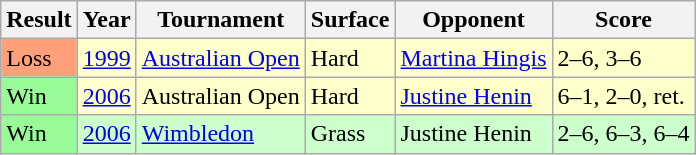<table class="sortable wikitable">
<tr>
<th>Result</th>
<th>Year</th>
<th>Tournament</th>
<th>Surface</th>
<th>Opponent</th>
<th class="unsortable">Score</th>
</tr>
<tr bgcolor=FFFFCC>
<td style="background:#ffa07a;">Loss</td>
<td><a href='#'>1999</a></td>
<td><a href='#'>Australian Open</a></td>
<td>Hard</td>
<td> <a href='#'>Martina Hingis</a></td>
<td>2–6, 3–6</td>
</tr>
<tr bgcolor=FFFFCC>
<td style="background:#98fb98;">Win</td>
<td><a href='#'>2006</a></td>
<td>Australian Open</td>
<td>Hard</td>
<td> <a href='#'>Justine Henin</a></td>
<td>6–1, 2–0, ret.</td>
</tr>
<tr bgcolor=CCFFCC>
<td style="background:#98fb98;">Win</td>
<td><a href='#'>2006</a></td>
<td><a href='#'>Wimbledon</a></td>
<td>Grass</td>
<td> Justine Henin</td>
<td>2–6, 6–3, 6–4</td>
</tr>
</table>
